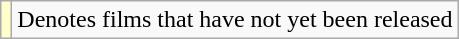<table class="wikitable">
<tr>
<td style="background:#FFFFCC;"></td>
<td>Denotes films that have not yet been released</td>
</tr>
</table>
